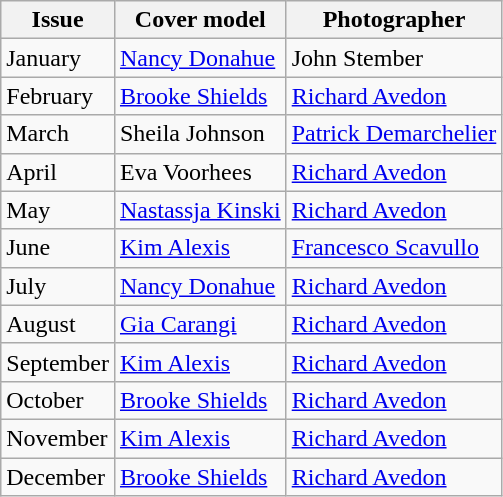<table class="sortable wikitable">
<tr>
<th>Issue</th>
<th>Cover model</th>
<th>Photographer</th>
</tr>
<tr>
<td>January</td>
<td><a href='#'>Nancy Donahue</a></td>
<td>John Stember</td>
</tr>
<tr>
<td>February</td>
<td><a href='#'>Brooke Shields</a></td>
<td><a href='#'>Richard Avedon</a></td>
</tr>
<tr>
<td>March</td>
<td>Sheila Johnson</td>
<td><a href='#'>Patrick Demarchelier</a></td>
</tr>
<tr>
<td>April</td>
<td>Eva Voorhees</td>
<td><a href='#'>Richard Avedon</a></td>
</tr>
<tr>
<td>May</td>
<td><a href='#'>Nastassja Kinski</a></td>
<td><a href='#'>Richard Avedon</a></td>
</tr>
<tr>
<td>June</td>
<td><a href='#'>Kim Alexis</a></td>
<td><a href='#'>Francesco Scavullo</a></td>
</tr>
<tr>
<td>July</td>
<td><a href='#'>Nancy Donahue</a></td>
<td><a href='#'>Richard Avedon</a></td>
</tr>
<tr>
<td>August</td>
<td><a href='#'>Gia Carangi</a></td>
<td><a href='#'>Richard Avedon</a></td>
</tr>
<tr>
<td>September</td>
<td><a href='#'>Kim Alexis</a></td>
<td><a href='#'>Richard Avedon</a></td>
</tr>
<tr>
<td>October</td>
<td><a href='#'>Brooke Shields</a></td>
<td><a href='#'>Richard Avedon</a></td>
</tr>
<tr>
<td>November</td>
<td><a href='#'>Kim Alexis</a></td>
<td><a href='#'>Richard Avedon</a></td>
</tr>
<tr>
<td>December</td>
<td><a href='#'>Brooke Shields</a></td>
<td><a href='#'>Richard Avedon</a></td>
</tr>
</table>
